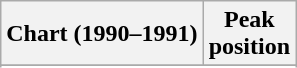<table class="wikitable sortable">
<tr>
<th align="left">Chart (1990–1991)</th>
<th align="center">Peak<br>position</th>
</tr>
<tr>
</tr>
<tr>
</tr>
</table>
